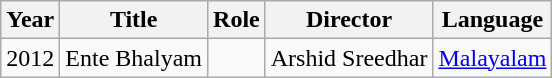<table class="wikitable">
<tr>
<th>Year</th>
<th>Title</th>
<th>Role</th>
<th>Director</th>
<th>Language</th>
</tr>
<tr>
<td>2012</td>
<td>Ente Bhalyam</td>
<td></td>
<td>Arshid Sreedhar</td>
<td><a href='#'>Malayalam</a></td>
</tr>
</table>
